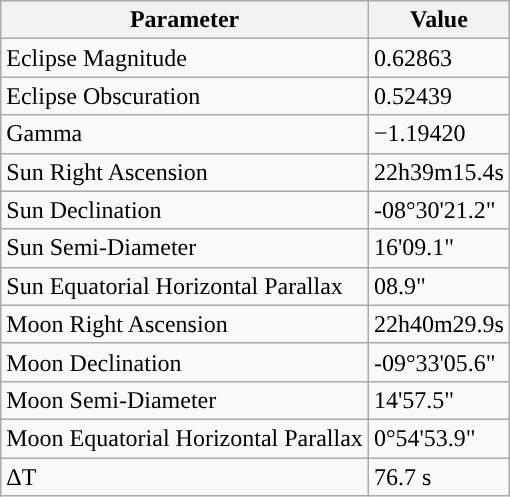<table class="wikitable">
<tr>
<th>Parameter</th>
<th>Value</th>
</tr>
<tr>
<td>Eclipse Magnitude</td>
<td>0.62863</td>
</tr>
<tr>
<td>Eclipse Obscuration</td>
<td>0.52439</td>
</tr>
<tr>
<td>Gamma</td>
<td>−1.19420</td>
</tr>
<tr>
<td>Sun Right Ascension</td>
<td>22h39m15.4s</td>
</tr>
<tr>
<td>Sun Declination</td>
<td>-08°30'21.2"</td>
</tr>
<tr>
<td>Sun Semi-Diameter</td>
<td>16'09.1"</td>
</tr>
<tr>
<td>Sun Equatorial Horizontal Parallax</td>
<td>08.9"</td>
</tr>
<tr>
<td>Moon Right Ascension</td>
<td>22h40m29.9s</td>
</tr>
<tr>
<td>Moon Declination</td>
<td>-09°33'05.6"</td>
</tr>
<tr>
<td>Moon Semi-Diameter</td>
<td>14'57.5"</td>
</tr>
<tr>
<td>Moon Equatorial Horizontal Parallax</td>
<td>0°54'53.9"</td>
</tr>
<tr>
<td>ΔT</td>
<td>76.7 s</td>
</tr>
</table>
